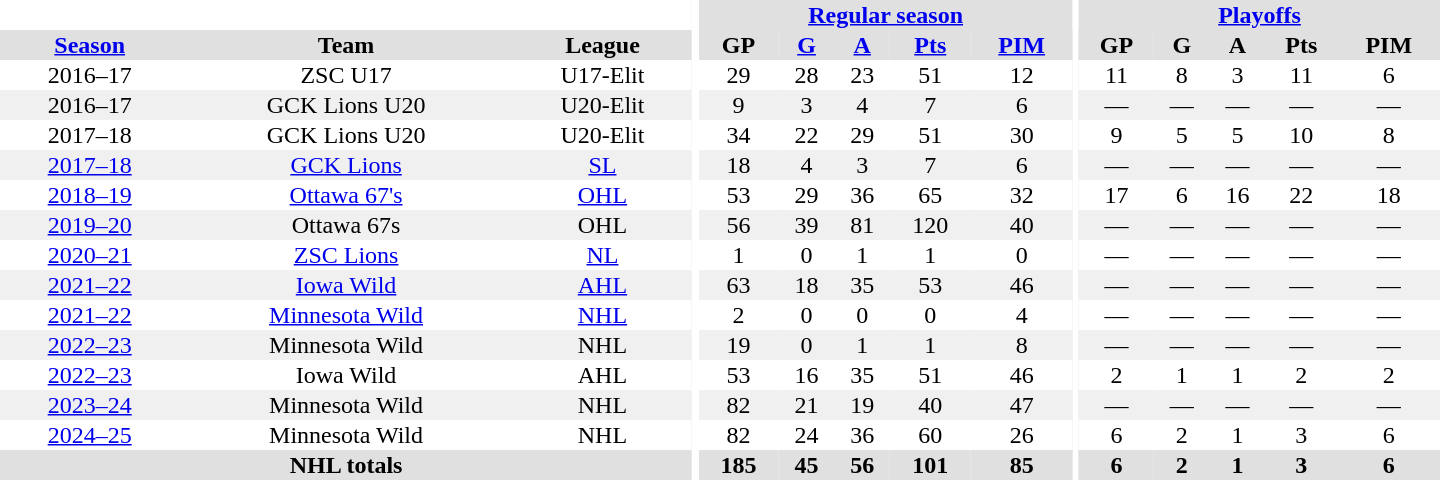<table border="0" cellpadding="1" cellspacing="0" style="text-align:center; width:60em">
<tr bgcolor="#e0e0e0">
<th colspan="3" bgcolor="#ffffff"></th>
<th rowspan="101" bgcolor="#ffffff"></th>
<th colspan="5"><a href='#'>Regular season</a></th>
<th rowspan="101" bgcolor="#ffffff"></th>
<th colspan="5"><a href='#'>Playoffs</a></th>
</tr>
<tr bgcolor="#e0e0e0">
<th><a href='#'>Season</a></th>
<th>Team</th>
<th>League</th>
<th>GP</th>
<th><a href='#'>G</a></th>
<th><a href='#'>A</a></th>
<th><a href='#'>Pts</a></th>
<th><a href='#'>PIM</a></th>
<th>GP</th>
<th>G</th>
<th>A</th>
<th>Pts</th>
<th>PIM</th>
</tr>
<tr>
<td>2016–17</td>
<td>ZSC U17</td>
<td>U17-Elit</td>
<td>29</td>
<td>28</td>
<td>23</td>
<td>51</td>
<td>12</td>
<td>11</td>
<td>8</td>
<td>3</td>
<td>11</td>
<td>6</td>
</tr>
<tr bgcolor="#f0f0f0">
<td>2016–17</td>
<td>GCK Lions U20</td>
<td>U20-Elit</td>
<td>9</td>
<td>3</td>
<td>4</td>
<td>7</td>
<td>6</td>
<td>—</td>
<td>—</td>
<td>—</td>
<td>—</td>
<td>—</td>
</tr>
<tr>
<td>2017–18</td>
<td>GCK Lions U20</td>
<td>U20-Elit</td>
<td>34</td>
<td>22</td>
<td>29</td>
<td>51</td>
<td>30</td>
<td>9</td>
<td>5</td>
<td>5</td>
<td>10</td>
<td>8</td>
</tr>
<tr bgcolor="#f0f0f0">
<td><a href='#'>2017–18</a></td>
<td><a href='#'>GCK Lions</a></td>
<td><a href='#'>SL</a></td>
<td>18</td>
<td>4</td>
<td>3</td>
<td>7</td>
<td>6</td>
<td>—</td>
<td>—</td>
<td>—</td>
<td>—</td>
<td>—</td>
</tr>
<tr>
<td><a href='#'>2018–19</a></td>
<td><a href='#'>Ottawa 67's</a></td>
<td><a href='#'>OHL</a></td>
<td>53</td>
<td>29</td>
<td>36</td>
<td>65</td>
<td>32</td>
<td>17</td>
<td>6</td>
<td>16</td>
<td>22</td>
<td>18</td>
</tr>
<tr bgcolor="#f0f0f0">
<td><a href='#'>2019–20</a></td>
<td>Ottawa 67s</td>
<td>OHL</td>
<td>56</td>
<td>39</td>
<td>81</td>
<td>120</td>
<td>40</td>
<td>—</td>
<td>—</td>
<td>—</td>
<td>—</td>
<td>—</td>
</tr>
<tr>
<td><a href='#'>2020–21</a></td>
<td><a href='#'>ZSC Lions</a></td>
<td><a href='#'>NL</a></td>
<td>1</td>
<td>0</td>
<td>1</td>
<td>1</td>
<td>0</td>
<td>—</td>
<td>—</td>
<td>—</td>
<td>—</td>
<td>—</td>
</tr>
<tr bgcolor="#f0f0f0">
<td><a href='#'>2021–22</a></td>
<td><a href='#'>Iowa Wild</a></td>
<td><a href='#'>AHL</a></td>
<td>63</td>
<td>18</td>
<td>35</td>
<td>53</td>
<td>46</td>
<td>—</td>
<td>—</td>
<td>—</td>
<td>—</td>
<td>—</td>
</tr>
<tr>
<td><a href='#'>2021–22</a></td>
<td><a href='#'>Minnesota Wild</a></td>
<td><a href='#'>NHL</a></td>
<td>2</td>
<td>0</td>
<td>0</td>
<td>0</td>
<td>4</td>
<td>—</td>
<td>—</td>
<td>—</td>
<td>—</td>
<td>—</td>
</tr>
<tr bgcolor="#f0f0f0">
<td><a href='#'>2022–23</a></td>
<td>Minnesota Wild</td>
<td>NHL</td>
<td>19</td>
<td>0</td>
<td>1</td>
<td>1</td>
<td>8</td>
<td>—</td>
<td>—</td>
<td>—</td>
<td>—</td>
<td>—</td>
</tr>
<tr>
<td><a href='#'>2022–23</a></td>
<td>Iowa Wild</td>
<td>AHL</td>
<td>53</td>
<td>16</td>
<td>35</td>
<td>51</td>
<td>46</td>
<td>2</td>
<td>1</td>
<td>1</td>
<td>2</td>
<td>2</td>
</tr>
<tr bgcolor="#f0f0f0">
<td><a href='#'>2023–24</a></td>
<td>Minnesota Wild</td>
<td>NHL</td>
<td>82</td>
<td>21</td>
<td>19</td>
<td>40</td>
<td>47</td>
<td>—</td>
<td>—</td>
<td>—</td>
<td>—</td>
<td>—</td>
</tr>
<tr>
<td><a href='#'>2024–25</a></td>
<td>Minnesota Wild</td>
<td>NHL</td>
<td>82</td>
<td>24</td>
<td>36</td>
<td>60</td>
<td>26</td>
<td>6</td>
<td>2</td>
<td>1</td>
<td>3</td>
<td>6</td>
</tr>
<tr bgcolor="#e0e0e0">
<th colspan="3">NHL totals</th>
<th>185</th>
<th>45</th>
<th>56</th>
<th>101</th>
<th>85</th>
<th>6</th>
<th>2</th>
<th>1</th>
<th>3</th>
<th>6</th>
</tr>
</table>
